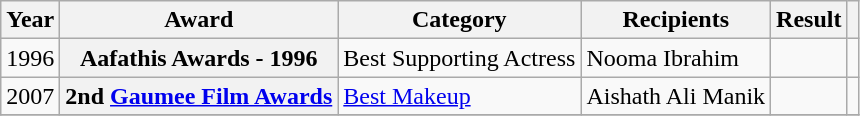<table class="wikitable plainrowheaders sortable">
<tr>
<th scope="col">Year</th>
<th scope="col">Award</th>
<th scope="col">Category</th>
<th scope="col">Recipients</th>
<th scope="col">Result</th>
<th scope="col" class="unsortable"></th>
</tr>
<tr>
<td>1996</td>
<th scope="row">Aafathis Awards - 1996</th>
<td>Best Supporting Actress</td>
<td>Nooma Ibrahim</td>
<td></td>
<td></td>
</tr>
<tr>
<td>2007</td>
<th scope="row">2nd <a href='#'>Gaumee Film Awards</a></th>
<td><a href='#'>Best Makeup</a></td>
<td>Aishath Ali Manik</td>
<td></td>
<td style="text-align:center;"></td>
</tr>
<tr>
</tr>
</table>
